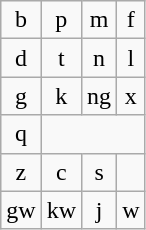<table class="wikitable" style="text-align: center">
<tr>
<td>b<br></td>
<td>p<br></td>
<td>m<br></td>
<td>f<br></td>
</tr>
<tr>
<td>d<br></td>
<td>t<br></td>
<td>n<br></td>
<td>l<br></td>
</tr>
<tr>
<td>g<br></td>
<td>k<br></td>
<td>ng<br></td>
<td>x<br></td>
</tr>
<tr>
<td>q<br></td>
</tr>
<tr>
<td>z<br></td>
<td>c<br></td>
<td>s<br></td>
<td> </td>
</tr>
<tr>
<td>gw<br></td>
<td>kw<br></td>
<td>j<br></td>
<td>w<br></td>
</tr>
</table>
